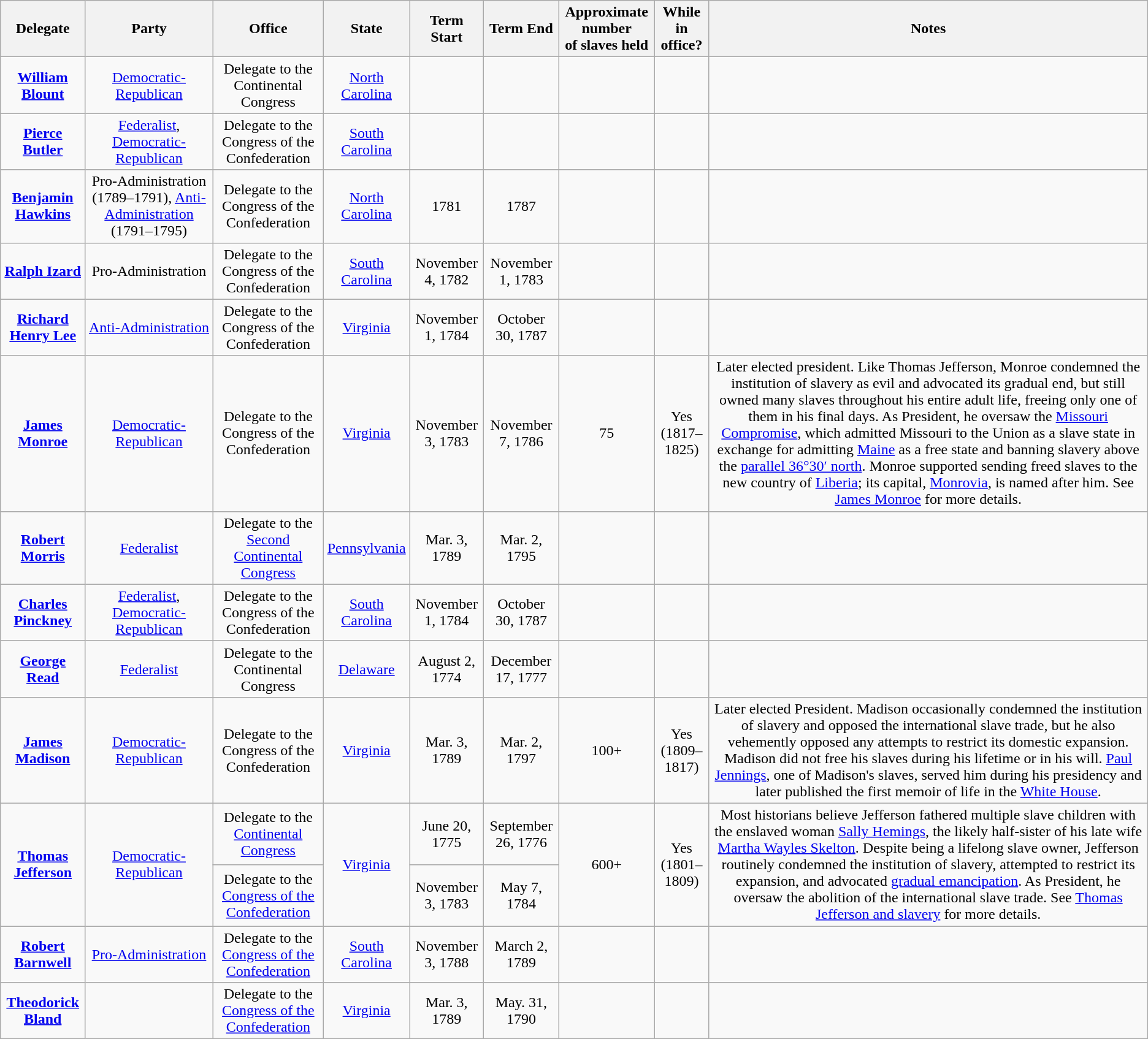<table class="wikitable sortable" style="text-align:center">
<tr>
<th>Delegate</th>
<th>Party</th>
<th>Office</th>
<th>State</th>
<th>Term Start</th>
<th>Term End</th>
<th>Approximate number<br>of slaves held</th>
<th>While in office?</th>
<th>Notes</th>
</tr>
<tr>
<td><strong><a href='#'>William Blount</a></strong></td>
<td><a href='#'>Democratic-Republican</a></td>
<td>Delegate to the Continental Congress</td>
<td><a href='#'>North Carolina</a></td>
<td></td>
<td></td>
<td></td>
<td></td>
<td></td>
</tr>
<tr>
<td><strong><a href='#'>Pierce Butler</a></strong></td>
<td><a href='#'>Federalist</a>, <a href='#'>Democratic-Republican</a></td>
<td>Delegate to the Congress of the Confederation</td>
<td><a href='#'>South Carolina</a></td>
<td></td>
<td></td>
<td></td>
<td></td>
<td></td>
</tr>
<tr>
<td><strong><a href='#'>Benjamin Hawkins</a></strong></td>
<td>Pro-Administration (1789–1791), <a href='#'>Anti-Administration</a> (1791–1795)</td>
<td>Delegate to the Congress of the Confederation</td>
<td><a href='#'>North Carolina</a></td>
<td>1781</td>
<td>1787</td>
<td></td>
<td></td>
<td></td>
</tr>
<tr>
<td><strong><a href='#'>Ralph Izard</a></strong></td>
<td>Pro-Administration</td>
<td>Delegate to the Congress of the Confederation</td>
<td><a href='#'>South Carolina</a></td>
<td>November 4, 1782</td>
<td>November 1, 1783</td>
<td></td>
<td></td>
<td></td>
</tr>
<tr>
<td><strong><a href='#'>Richard Henry Lee</a></strong></td>
<td><a href='#'>Anti-Administration</a></td>
<td>Delegate to the Congress of the Confederation</td>
<td><a href='#'>Virginia</a></td>
<td>November 1, 1784</td>
<td>October 30, 1787</td>
<td></td>
<td></td>
<td></td>
</tr>
<tr>
<td><strong><a href='#'>James Monroe</a></strong></td>
<td><a href='#'>Democratic-Republican</a></td>
<td>Delegate to the Congress of the Confederation</td>
<td><a href='#'>Virginia</a></td>
<td>November 3, 1783</td>
<td>November 7, 1786</td>
<td>75</td>
<td>Yes (1817–1825)</td>
<td>Later elected president. Like Thomas Jefferson, Monroe condemned the institution of slavery as evil and advocated its gradual end, but still owned many slaves throughout his entire adult life, freeing only one of them in his final days. As President, he oversaw the <a href='#'>Missouri Compromise</a>, which admitted Missouri to the Union as a slave state in exchange for admitting <a href='#'>Maine</a> as a free state and banning slavery above the <a href='#'>parallel 36°30′ north</a>. Monroe supported sending freed slaves to the new country of <a href='#'>Liberia</a>; its capital, <a href='#'>Monrovia</a>, is named after him. See <a href='#'>James Monroe</a> for more details.</td>
</tr>
<tr>
<td><strong><a href='#'>Robert Morris</a></strong></td>
<td><a href='#'>Federalist</a></td>
<td>Delegate to the<br><a href='#'>Second Continental Congress</a></td>
<td><a href='#'>Pennsylvania</a></td>
<td>Mar. 3, 1789</td>
<td>Mar. 2, 1795</td>
<td></td>
<td></td>
<td></td>
</tr>
<tr>
<td><strong><a href='#'>Charles Pinckney</a></strong></td>
<td><a href='#'>Federalist</a>, <a href='#'>Democratic-Republican</a></td>
<td>Delegate to the Congress of the Confederation</td>
<td><a href='#'>South Carolina</a></td>
<td>November 1, 1784</td>
<td>October 30, 1787</td>
<td></td>
<td></td>
<td></td>
</tr>
<tr>
<td><strong><a href='#'>George Read</a></strong></td>
<td><a href='#'>Federalist</a></td>
<td>Delegate to the Continental Congress</td>
<td><a href='#'>Delaware</a></td>
<td>August 2, 1774</td>
<td>December 17, 1777</td>
<td></td>
<td></td>
<td></td>
</tr>
<tr>
<td><strong><a href='#'>James Madison</a></strong></td>
<td><a href='#'>Democratic-Republican</a></td>
<td>Delegate to the Congress of the Confederation</td>
<td><a href='#'>Virginia</a></td>
<td>Mar. 3, 1789</td>
<td>Mar. 2, 1797</td>
<td>100+</td>
<td>Yes (1809–1817)</td>
<td>Later elected President. Madison occasionally condemned the institution of slavery and opposed the international slave trade, but he also vehemently opposed any attempts to restrict its domestic expansion. Madison did not free his slaves during his lifetime or in his will. <a href='#'>Paul Jennings</a>, one of Madison's slaves, served him during his presidency and later published the first memoir of life in the <a href='#'>White House</a>.</td>
</tr>
<tr>
<td rowspan="2"><strong><a href='#'>Thomas Jefferson</a></strong></td>
<td rowspan="2"><a href='#'>Democratic-Republican</a></td>
<td>Delegate to the <a href='#'>Continental Congress</a></td>
<td rowspan="2"><a href='#'>Virginia</a></td>
<td>June 20, 1775</td>
<td>September 26, 1776</td>
<td rowspan="2">600+</td>
<td rowspan="2">Yes (1801–1809)</td>
<td rowspan="2">Most historians believe Jefferson fathered multiple slave children with the enslaved woman <a href='#'>Sally Hemings</a>, the likely half-sister of his late wife <a href='#'>Martha Wayles Skelton</a>. Despite being a lifelong slave owner, Jefferson routinely condemned the institution of slavery, attempted to restrict its expansion, and advocated <a href='#'>gradual emancipation</a>. As President, he oversaw the abolition of the international slave trade. See <a href='#'>Thomas Jefferson and slavery</a> for more details.</td>
</tr>
<tr>
<td>Delegate to the <a href='#'>Congress of the Confederation</a></td>
<td>November 3, 1783</td>
<td>May 7, 1784</td>
</tr>
<tr>
<td><strong><a href='#'>Robert Barnwell</a></strong></td>
<td><a href='#'>Pro-Administration</a></td>
<td>Delegate to the <a href='#'>Congress of the Confederation</a></td>
<td><a href='#'>South Carolina</a></td>
<td>November 3, 1788</td>
<td>March 2, 1789</td>
<td></td>
<td></td>
<td></td>
</tr>
<tr>
<td><strong><a href='#'>Theodorick Bland</a></strong></td>
<td></td>
<td>Delegate to the <a href='#'>Congress of the Confederation</a></td>
<td><a href='#'>Virginia</a></td>
<td>Mar. 3, 1789</td>
<td>May. 31, 1790</td>
<td></td>
<td></td>
<td></td>
</tr>
</table>
